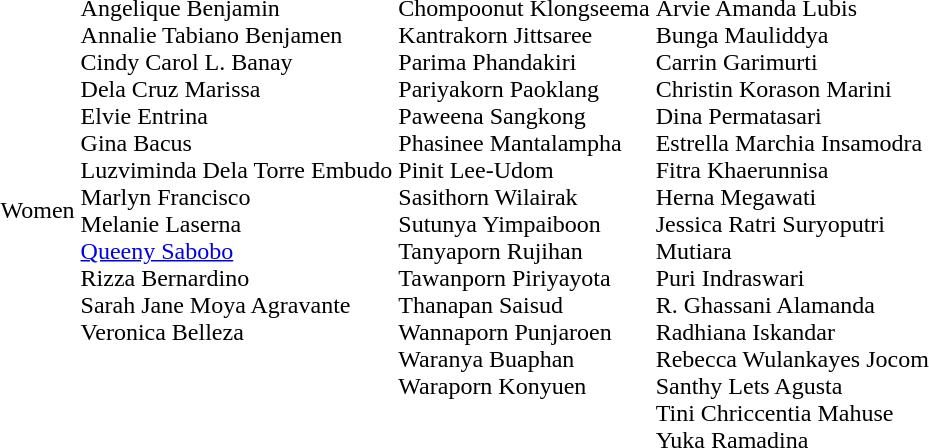<table>
<tr>
<td>Women</td>
<td valign="top"><br>Angelique Benjamin<br>Annalie Tabiano Benjamen<br>Cindy Carol L. Banay<br>Dela Cruz Marissa<br>Elvie Entrina<br>Gina Bacus<br>Luzviminda Dela Torre Embudo<br>Marlyn Francisco<br>Melanie Laserna<br><a href='#'>Queeny Sabobo</a><br>Rizza Bernardino<br>Sarah Jane Moya Agravante<br>Veronica Belleza</td>
<td valign="top"><br>Chompoonut Klongseema<br>Kantrakorn Jittsaree<br>Parima Phandakiri<br>Pariyakorn Paoklang<br>Paweena Sangkong<br>Phasinee Mantalampha<br>Pinit Lee-Udom<br>Sasithorn Wilairak<br>Sutunya Yimpaiboon<br>Tanyaporn Rujihan<br>Tawanporn Piriyayota<br>Thanapan Saisud<br>Wannaporn Punjaroen<br>Waranya Buaphan<br>Waraporn Konyuen</td>
<td><br>Arvie Amanda Lubis<br>Bunga Mauliddya<br>Carrin Garimurti<br>Christin Korason Marini<br>Dina Permatasari<br>Estrella Marchia Insamodra<br>Fitra Khaerunnisa<br>Herna Megawati<br>Jessica Ratri Suryoputri<br>Mutiara<br>Puri Indraswari<br>R. Ghassani Alamanda<br>Radhiana Iskandar<br>Rebecca Wulankayes Jocom<br>Santhy Lets Agusta<br>Tini Chriccentia Mahuse<br>Yuka Ramadina</td>
</tr>
</table>
